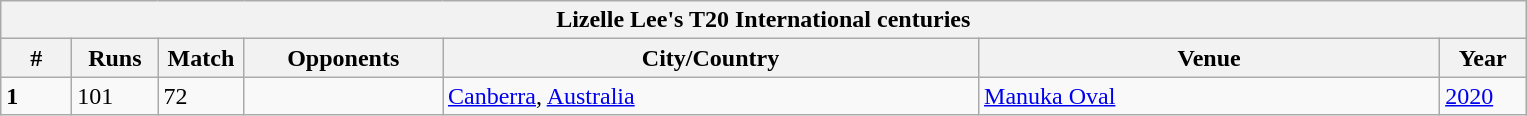<table class="wikitable">
<tr>
<th colspan="7">Lizelle Lee's T20 International centuries</th>
</tr>
<tr>
<th style="width:40px;">#</th>
<th style="width:50px;">Runs</th>
<th style="width:50px;">Match</th>
<th style="width:125px;">Opponents</th>
<th style="width:350px;">City/Country</th>
<th style="width:300px;">Venue</th>
<th style="width:50px;">Year</th>
</tr>
<tr>
<td><strong>1</strong></td>
<td>101</td>
<td>72</td>
<td></td>
<td> <a href='#'>Canberra</a>, <a href='#'>Australia</a></td>
<td><a href='#'>Manuka Oval</a></td>
<td><a href='#'>2020</a></td>
</tr>
</table>
